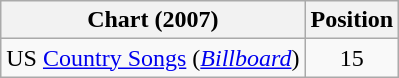<table class="wikitable sortable">
<tr>
<th scope="col">Chart (2007)</th>
<th scope="col">Position</th>
</tr>
<tr>
<td>US <a href='#'>Country Songs</a> (<em><a href='#'>Billboard</a></em>)</td>
<td align="center">15</td>
</tr>
</table>
